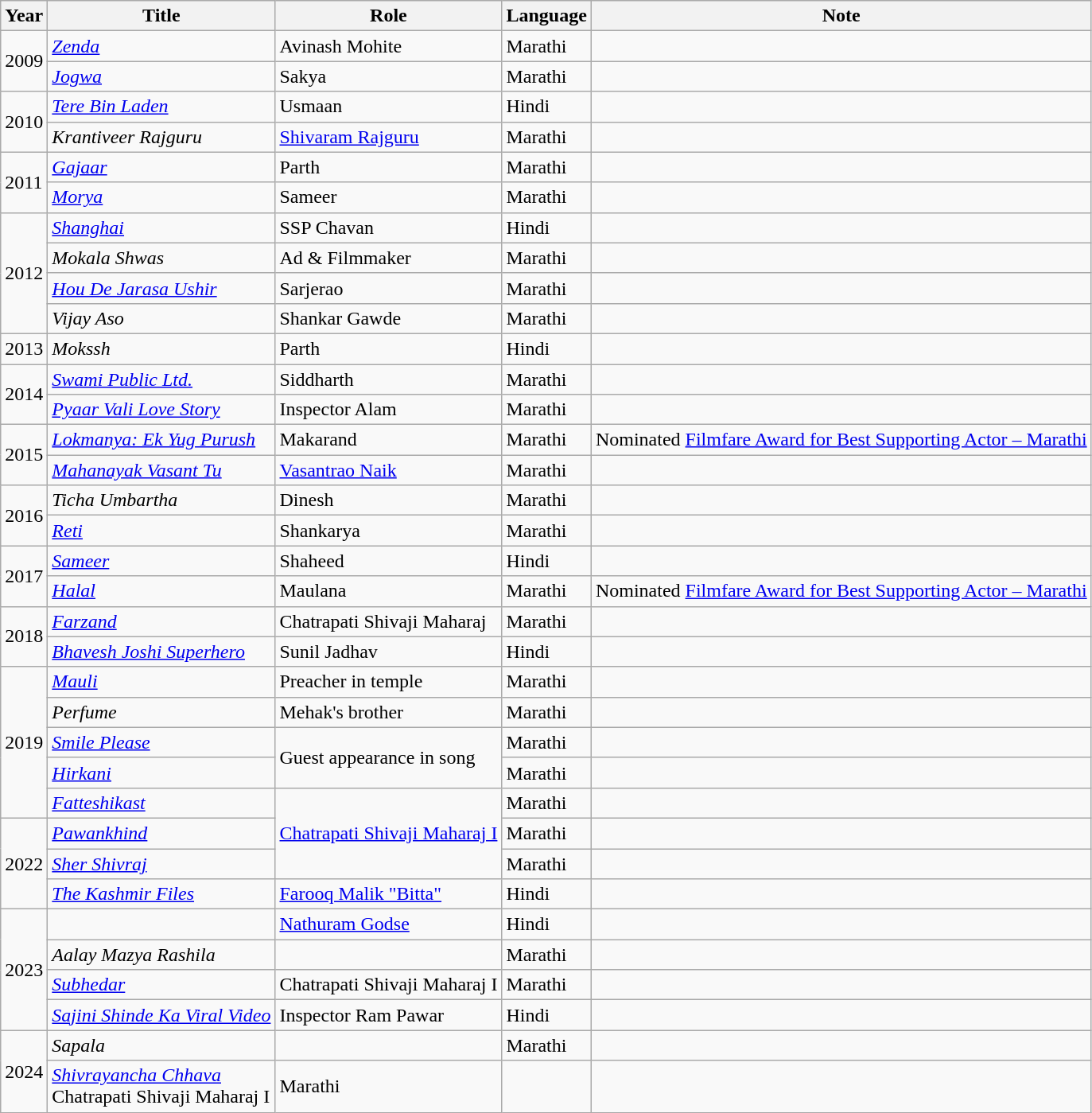<table class="wikitable sortable">
<tr>
<th>Year</th>
<th>Title</th>
<th>Role</th>
<th>Language</th>
<th class="unsortable">Note</th>
</tr>
<tr>
<td rowspan="2">2009</td>
<td><em><a href='#'>Zenda</a></em></td>
<td>Avinash Mohite</td>
<td>Marathi</td>
<td></td>
</tr>
<tr>
<td><em><a href='#'>Jogwa</a></em></td>
<td>Sakya</td>
<td>Marathi</td>
<td></td>
</tr>
<tr>
<td rowspan="2">2010</td>
<td><em><a href='#'>Tere Bin Laden</a></em></td>
<td>Usmaan</td>
<td>Hindi</td>
<td></td>
</tr>
<tr>
<td><em>Krantiveer Rajguru</em></td>
<td><a href='#'>Shivaram Rajguru</a></td>
<td>Marathi</td>
<td></td>
</tr>
<tr>
<td rowspan="2">2011</td>
<td><em><a href='#'>Gajaar</a></em></td>
<td>Parth</td>
<td>Marathi</td>
<td></td>
</tr>
<tr>
<td><em><a href='#'>Morya</a></em></td>
<td>Sameer</td>
<td>Marathi</td>
<td></td>
</tr>
<tr>
<td rowspan="4">2012</td>
<td><em><a href='#'>Shanghai</a></em></td>
<td>SSP Chavan</td>
<td>Hindi</td>
<td></td>
</tr>
<tr>
<td><em>Mokala Shwas</em></td>
<td>Ad & Filmmaker</td>
<td>Marathi</td>
<td></td>
</tr>
<tr>
<td><em><a href='#'>Hou De Jarasa Ushir</a></em></td>
<td>Sarjerao</td>
<td>Marathi</td>
<td></td>
</tr>
<tr>
<td><em>Vijay Aso</em></td>
<td>Shankar Gawde</td>
<td>Marathi</td>
<td></td>
</tr>
<tr>
<td>2013</td>
<td><em>Mokssh</em></td>
<td>Parth</td>
<td>Hindi</td>
<td></td>
</tr>
<tr>
<td rowspan="2">2014</td>
<td><em><a href='#'>Swami Public Ltd.</a></em></td>
<td>Siddharth</td>
<td>Marathi</td>
<td></td>
</tr>
<tr>
<td><em><a href='#'>Pyaar Vali Love Story</a></em></td>
<td>Inspector Alam</td>
<td>Marathi</td>
<td></td>
</tr>
<tr>
<td rowspan="2">2015</td>
<td><em><a href='#'>Lokmanya: Ek Yug Purush</a></em></td>
<td>Makarand</td>
<td>Marathi</td>
<td>Nominated <a href='#'>Filmfare Award for Best Supporting Actor – Marathi</a></td>
</tr>
<tr>
<td><em><a href='#'>Mahanayak Vasant Tu</a></em></td>
<td><a href='#'>Vasantrao Naik</a></td>
<td>Marathi</td>
<td></td>
</tr>
<tr>
<td rowspan="2">2016</td>
<td><em>Ticha Umbartha</em></td>
<td>Dinesh</td>
<td>Marathi</td>
<td></td>
</tr>
<tr>
<td><em><a href='#'>Reti</a></em></td>
<td>Shankarya</td>
<td>Marathi</td>
<td></td>
</tr>
<tr>
<td rowspan="2">2017</td>
<td><em><a href='#'>Sameer</a></em></td>
<td>Shaheed</td>
<td>Hindi</td>
<td></td>
</tr>
<tr>
<td><em><a href='#'>Halal</a></em></td>
<td>Maulana</td>
<td>Marathi</td>
<td>Nominated <a href='#'>Filmfare Award for Best Supporting Actor – Marathi</a></td>
</tr>
<tr>
<td rowspan="2">2018</td>
<td><em><a href='#'>Farzand</a></em></td>
<td>Chatrapati Shivaji Maharaj</td>
<td>Marathi</td>
<td></td>
</tr>
<tr>
<td><em><a href='#'>Bhavesh Joshi Superhero</a></em></td>
<td>Sunil Jadhav</td>
<td>Hindi</td>
<td></td>
</tr>
<tr>
<td rowspan="5">2019</td>
<td><em><a href='#'>Mauli</a></em></td>
<td>Preacher in temple</td>
<td>Marathi</td>
<td></td>
</tr>
<tr>
<td><em>Perfume</em></td>
<td>Mehak's brother</td>
<td>Marathi</td>
<td></td>
</tr>
<tr>
<td><em><a href='#'>Smile Please</a></em></td>
<td rowspan="2">Guest appearance in song</td>
<td>Marathi</td>
<td></td>
</tr>
<tr>
<td><em><a href='#'>Hirkani</a></em></td>
<td>Marathi</td>
<td></td>
</tr>
<tr>
<td><em><a href='#'>Fatteshikast</a></em></td>
<td rowspan="3"><a href='#'>Chatrapati Shivaji Maharaj I</a></td>
<td>Marathi</td>
<td></td>
</tr>
<tr>
<td rowspan="3">2022</td>
<td><em><a href='#'>Pawankhind</a></em></td>
<td>Marathi</td>
<td></td>
</tr>
<tr>
<td><em><a href='#'>Sher Shivraj</a></em></td>
<td>Marathi</td>
<td></td>
</tr>
<tr>
<td><em><a href='#'>The Kashmir Files</a></em></td>
<td><a href='#'>Farooq Malik "Bitta"</a></td>
<td>Hindi</td>
<td></td>
</tr>
<tr>
<td rowspan="4">2023</td>
<td></td>
<td><a href='#'>Nathuram Godse</a></td>
<td>Hindi</td>
<td></td>
</tr>
<tr>
<td><em>Aalay Mazya Rashila</em></td>
<td></td>
<td>Marathi</td>
<td></td>
</tr>
<tr>
<td><em><a href='#'>Subhedar</a></em></td>
<td>Chatrapati Shivaji Maharaj I</td>
<td>Marathi</td>
<td></td>
</tr>
<tr>
<td><em><a href='#'>Sajini Shinde Ka Viral Video</a></em></td>
<td>Inspector Ram Pawar</td>
<td>Hindi</td>
<td></td>
</tr>
<tr>
<td rowspan="2">2024</td>
<td><em>Sapala</em></td>
<td></td>
<td>Marathi</td>
<td></td>
</tr>
<tr>
<td><em><a href='#'>Shivrayancha Chhava</a></em><br>Chatrapati Shivaji Maharaj I</td>
<td>Marathi</td>
<td></td>
</tr>
</table>
